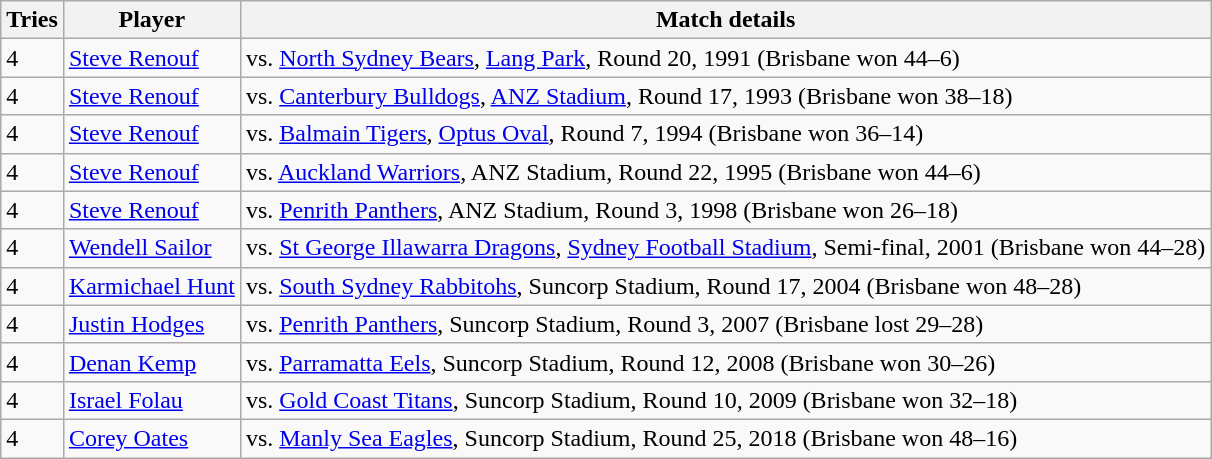<table class="wikitable">
<tr>
<th>Tries</th>
<th>Player</th>
<th>Match details</th>
</tr>
<tr>
<td>4</td>
<td><a href='#'>Steve Renouf</a></td>
<td>vs. <a href='#'>North Sydney Bears</a>, <a href='#'>Lang Park</a>, Round 20, 1991 (Brisbane won 44–6)</td>
</tr>
<tr>
<td>4</td>
<td><a href='#'>Steve Renouf</a></td>
<td>vs. <a href='#'>Canterbury Bulldogs</a>, <a href='#'>ANZ Stadium</a>, Round 17, 1993 (Brisbane won 38–18)</td>
</tr>
<tr>
<td>4</td>
<td><a href='#'>Steve Renouf</a></td>
<td>vs. <a href='#'>Balmain Tigers</a>, <a href='#'>Optus Oval</a>, Round 7, 1994 (Brisbane won 36–14)</td>
</tr>
<tr>
<td>4</td>
<td><a href='#'>Steve Renouf</a></td>
<td>vs. <a href='#'>Auckland Warriors</a>, ANZ Stadium, Round 22, 1995 (Brisbane won 44–6)</td>
</tr>
<tr>
<td>4</td>
<td><a href='#'>Steve Renouf</a></td>
<td>vs. <a href='#'>Penrith Panthers</a>, ANZ Stadium, Round 3, 1998 (Brisbane won 26–18)</td>
</tr>
<tr>
<td>4</td>
<td><a href='#'>Wendell Sailor</a></td>
<td>vs. <a href='#'>St George Illawarra Dragons</a>, <a href='#'>Sydney Football Stadium</a>, Semi-final, 2001 (Brisbane won 44–28)</td>
</tr>
<tr>
<td>4</td>
<td><a href='#'>Karmichael Hunt</a></td>
<td>vs. <a href='#'>South Sydney Rabbitohs</a>, Suncorp Stadium, Round 17, 2004 (Brisbane won 48–28)</td>
</tr>
<tr>
<td>4</td>
<td><a href='#'>Justin Hodges</a></td>
<td>vs. <a href='#'>Penrith Panthers</a>, Suncorp Stadium, Round 3, 2007 (Brisbane lost 29–28)</td>
</tr>
<tr>
<td>4</td>
<td><a href='#'>Denan Kemp</a></td>
<td>vs. <a href='#'>Parramatta Eels</a>, Suncorp Stadium, Round 12, 2008 (Brisbane won 30–26)</td>
</tr>
<tr>
<td>4</td>
<td><a href='#'>Israel Folau</a></td>
<td>vs. <a href='#'>Gold Coast Titans</a>, Suncorp Stadium, Round 10, 2009 (Brisbane won 32–18)</td>
</tr>
<tr>
<td>4</td>
<td><a href='#'>Corey Oates</a></td>
<td>vs. <a href='#'>Manly Sea Eagles</a>, Suncorp Stadium, Round 25, 2018 (Brisbane won 48–16)</td>
</tr>
</table>
